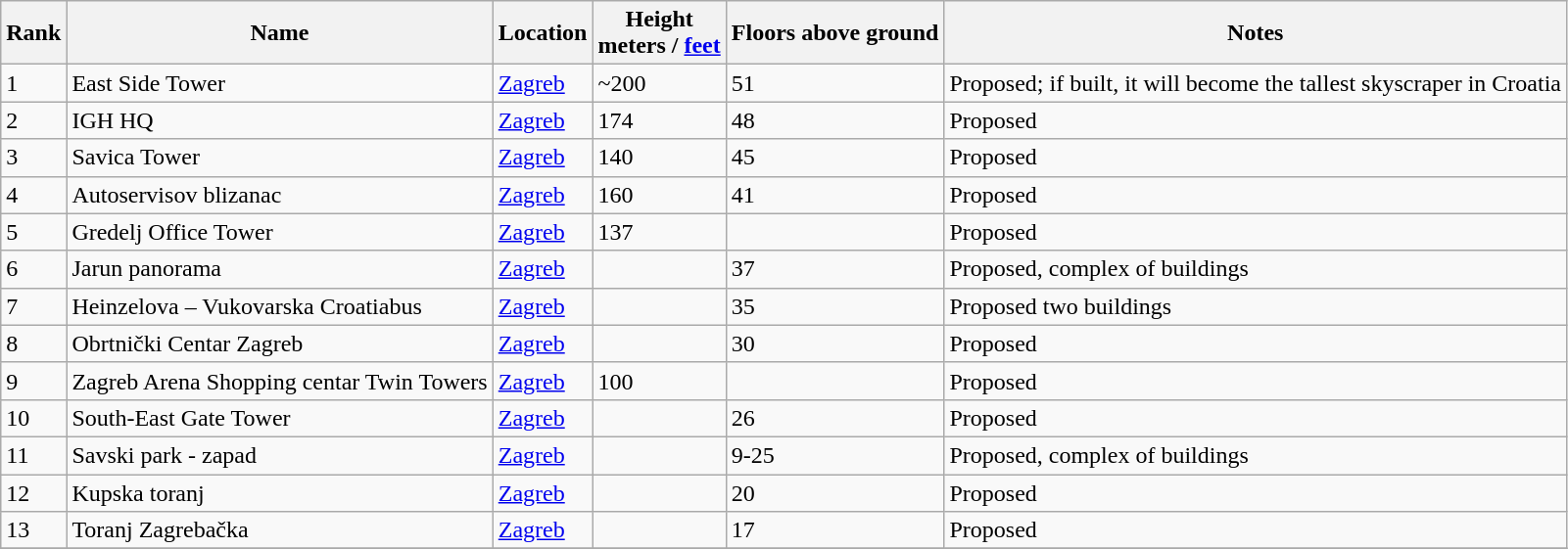<table class="wikitable sortable">
<tr>
<th>Rank</th>
<th>Name</th>
<th>Location</th>
<th>Height<br>meters / <a href='#'>feet</a></th>
<th>Floors above ground</th>
<th>Notes</th>
</tr>
<tr>
<td>1</td>
<td>East Side Tower</td>
<td><a href='#'>Zagreb</a></td>
<td>~200</td>
<td>51</td>
<td>Proposed; if built, it will become the tallest skyscraper in Croatia</td>
</tr>
<tr>
<td>2</td>
<td>IGH HQ</td>
<td><a href='#'>Zagreb</a></td>
<td>174</td>
<td>48</td>
<td>Proposed</td>
</tr>
<tr>
<td>3</td>
<td>Savica Tower</td>
<td><a href='#'>Zagreb</a></td>
<td>140</td>
<td>45</td>
<td>Proposed</td>
</tr>
<tr>
<td>4</td>
<td>Autoservisov blizanac</td>
<td><a href='#'>Zagreb</a></td>
<td>160</td>
<td>41</td>
<td>Proposed</td>
</tr>
<tr>
<td>5</td>
<td>Gredelj Office Tower</td>
<td><a href='#'>Zagreb</a></td>
<td>137</td>
<td></td>
<td>Proposed</td>
</tr>
<tr>
<td>6</td>
<td>Jarun panorama</td>
<td><a href='#'>Zagreb</a></td>
<td></td>
<td>37</td>
<td>Proposed, complex of buildings</td>
</tr>
<tr>
<td>7</td>
<td>Heinzelova – Vukovarska Croatiabus</td>
<td><a href='#'>Zagreb</a></td>
<td></td>
<td>35</td>
<td>Proposed two buildings</td>
</tr>
<tr>
<td>8</td>
<td>Obrtnički Centar Zagreb</td>
<td><a href='#'>Zagreb</a></td>
<td></td>
<td>30</td>
<td>Proposed</td>
</tr>
<tr>
<td>9</td>
<td>Zagreb Arena Shopping centar Twin Towers</td>
<td><a href='#'>Zagreb</a></td>
<td>100</td>
<td></td>
<td>Proposed</td>
</tr>
<tr>
<td>10</td>
<td>South-East Gate Tower</td>
<td><a href='#'>Zagreb</a></td>
<td></td>
<td>26</td>
<td>Proposed</td>
</tr>
<tr>
<td>11</td>
<td>Savski park - zapad</td>
<td><a href='#'>Zagreb</a></td>
<td></td>
<td>9-25</td>
<td>Proposed, complex of buildings</td>
</tr>
<tr>
<td>12</td>
<td>Kupska toranj</td>
<td><a href='#'>Zagreb</a></td>
<td></td>
<td>20</td>
<td>Proposed</td>
</tr>
<tr>
<td>13</td>
<td>Toranj Zagrebačka</td>
<td><a href='#'>Zagreb</a></td>
<td></td>
<td>17</td>
<td>Proposed</td>
</tr>
<tr>
</tr>
</table>
